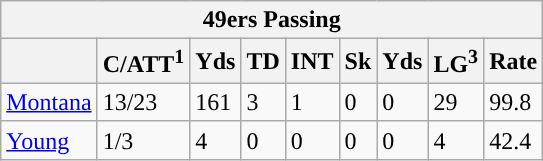<table class="wikitable">
<tr>
<th colspan="9">49ers Passing</th>
</tr>
<tr>
<th></th>
<th>C/ATT<sup>1</sup></th>
<th>Yds</th>
<th>TD</th>
<th>INT</th>
<th>Sk</th>
<th>Yds</th>
<th>LG<sup>3</sup></th>
<th>Rate</th>
</tr>
<tr>
<td><a href='#'>Montana</a></td>
<td>13/23</td>
<td>161</td>
<td>3</td>
<td>1</td>
<td>0</td>
<td>0</td>
<td>29</td>
<td>99.8</td>
</tr>
<tr>
<td><a href='#'>Young</a></td>
<td>1/3</td>
<td>4</td>
<td>0</td>
<td>0</td>
<td>0</td>
<td>0</td>
<td>4</td>
<td>42.4</td>
</tr>
</table>
